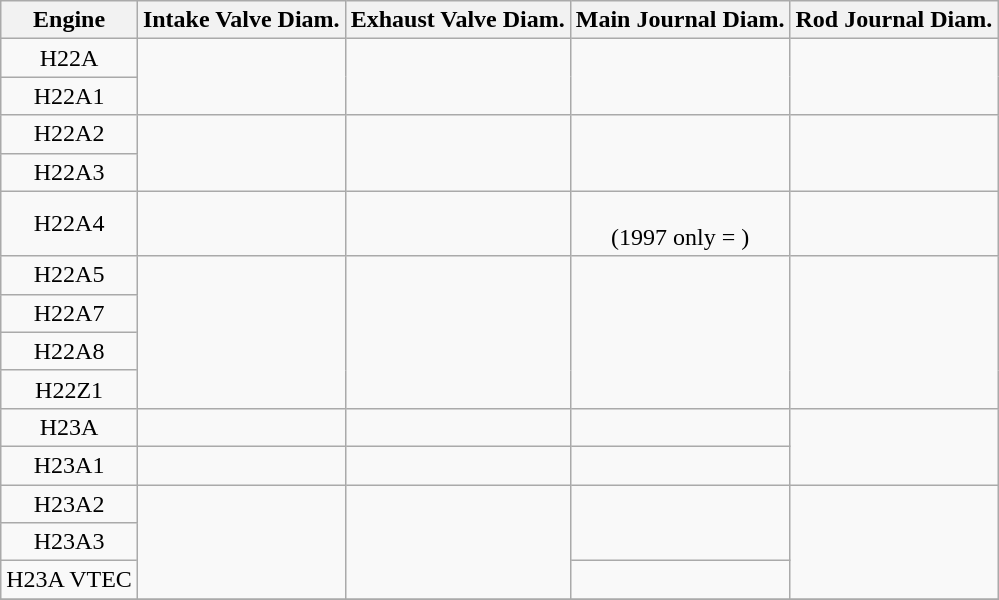<table class="wikitable" style="text-align: center; font-size:100% color: black">
<tr>
<th>Engine</th>
<th>Intake Valve Diam.</th>
<th>Exhaust Valve Diam.</th>
<th>Main Journal Diam.</th>
<th>Rod Journal Diam.</th>
</tr>
<tr>
<td>H22A</td>
<td rowspan=2></td>
<td rowspan=2></td>
<td rowspan=2></td>
<td rowspan=2></td>
</tr>
<tr>
<td>H22A1</td>
</tr>
<tr>
<td>H22A2</td>
<td rowspan=2></td>
<td rowspan=2></td>
<td rowspan=2></td>
<td rowspan=2></td>
</tr>
<tr>
<td>H22A3</td>
</tr>
<tr>
<td>H22A4</td>
<td></td>
<td></td>
<td><br>(1997 only = )</td>
<td></td>
</tr>
<tr>
<td>H22A5</td>
<td rowspan=4></td>
<td rowspan=4></td>
<td rowspan=4></td>
<td rowspan=4></td>
</tr>
<tr>
<td>H22A7</td>
</tr>
<tr>
<td>H22A8</td>
</tr>
<tr>
<td>H22Z1</td>
</tr>
<tr>
<td>H23A</td>
<td></td>
<td></td>
<td></td>
<td rowspan=2></td>
</tr>
<tr>
<td>H23A1</td>
<td></td>
<td></td>
<td></td>
</tr>
<tr>
<td>H23A2</td>
<td rowspan=3></td>
<td rowspan=3></td>
<td rowspan=2></td>
<td rowspan=3></td>
</tr>
<tr>
<td>H23A3</td>
</tr>
<tr>
<td>H23A VTEC</td>
<td></td>
</tr>
<tr>
</tr>
</table>
